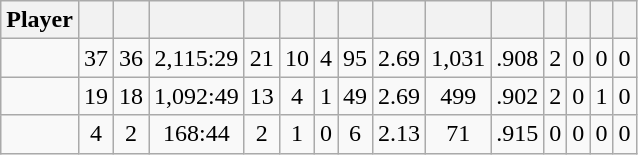<table class="wikitable sortable" style="text-align:center;">
<tr>
<th>Player</th>
<th></th>
<th></th>
<th></th>
<th></th>
<th></th>
<th></th>
<th></th>
<th></th>
<th></th>
<th></th>
<th></th>
<th></th>
<th></th>
<th></th>
</tr>
<tr>
<td></td>
<td>37</td>
<td>36</td>
<td>2,115:29</td>
<td>21</td>
<td>10</td>
<td>4</td>
<td>95</td>
<td>2.69</td>
<td>1,031</td>
<td>.908</td>
<td>2</td>
<td>0</td>
<td>0</td>
<td>0</td>
</tr>
<tr>
<td></td>
<td>19</td>
<td>18</td>
<td>1,092:49</td>
<td>13</td>
<td>4</td>
<td>1</td>
<td>49</td>
<td>2.69</td>
<td>499</td>
<td>.902</td>
<td>2</td>
<td>0</td>
<td>1</td>
<td>0</td>
</tr>
<tr>
<td></td>
<td>4</td>
<td>2</td>
<td>168:44</td>
<td>2</td>
<td>1</td>
<td>0</td>
<td>6</td>
<td>2.13</td>
<td>71</td>
<td>.915</td>
<td>0</td>
<td>0</td>
<td>0</td>
<td>0</td>
</tr>
</table>
